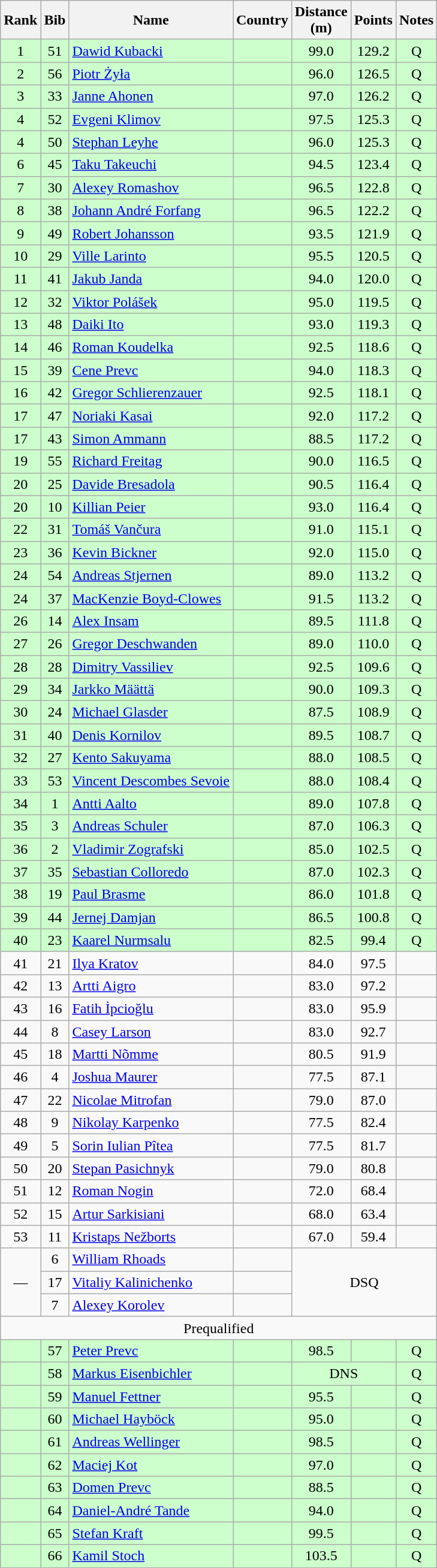<table class="wikitable sortable" style="text-align:center">
<tr>
<th>Rank</th>
<th>Bib</th>
<th>Name</th>
<th>Country</th>
<th>Distance<br>(m)</th>
<th>Points</th>
<th>Notes</th>
</tr>
<tr bgcolor=ccffcc>
<td>1</td>
<td>51</td>
<td align=left><a href='#'>Dawid Kubacki</a></td>
<td align=left></td>
<td>99.0</td>
<td>129.2</td>
<td>Q</td>
</tr>
<tr bgcolor=ccffcc>
<td>2</td>
<td>56</td>
<td align=left><a href='#'>Piotr Żyła</a></td>
<td align=left></td>
<td>96.0</td>
<td>126.5</td>
<td>Q</td>
</tr>
<tr bgcolor=ccffcc>
<td>3</td>
<td>33</td>
<td align=left><a href='#'>Janne Ahonen</a></td>
<td align=left></td>
<td>97.0</td>
<td>126.2</td>
<td>Q</td>
</tr>
<tr bgcolor=ccffcc>
<td>4</td>
<td>52</td>
<td align=left><a href='#'>Evgeni Klimov</a></td>
<td align=left></td>
<td>97.5</td>
<td>125.3</td>
<td>Q</td>
</tr>
<tr bgcolor=ccffcc>
<td>4</td>
<td>50</td>
<td align=left><a href='#'>Stephan Leyhe</a></td>
<td align=left></td>
<td>96.0</td>
<td>125.3</td>
<td>Q</td>
</tr>
<tr bgcolor=ccffcc>
<td>6</td>
<td>45</td>
<td align=left><a href='#'>Taku Takeuchi</a></td>
<td align=left></td>
<td>94.5</td>
<td>123.4</td>
<td>Q</td>
</tr>
<tr bgcolor=ccffcc>
<td>7</td>
<td>30</td>
<td align=left><a href='#'>Alexey Romashov</a></td>
<td align=left></td>
<td>96.5</td>
<td>122.8</td>
<td>Q</td>
</tr>
<tr bgcolor=ccffcc>
<td>8</td>
<td>38</td>
<td align=left><a href='#'>Johann André Forfang</a></td>
<td align=left></td>
<td>96.5</td>
<td>122.2</td>
<td>Q</td>
</tr>
<tr bgcolor=ccffcc>
<td>9</td>
<td>49</td>
<td align=left><a href='#'>Robert Johansson</a></td>
<td align=left></td>
<td>93.5</td>
<td>121.9</td>
<td>Q</td>
</tr>
<tr bgcolor=ccffcc>
<td>10</td>
<td>29</td>
<td align=left><a href='#'>Ville Larinto</a></td>
<td align=left></td>
<td>95.5</td>
<td>120.5</td>
<td>Q</td>
</tr>
<tr bgcolor=ccffcc>
<td>11</td>
<td>41</td>
<td align=left><a href='#'>Jakub Janda</a></td>
<td align=left></td>
<td>94.0</td>
<td>120.0</td>
<td>Q</td>
</tr>
<tr bgcolor=ccffcc>
<td>12</td>
<td>32</td>
<td align=left><a href='#'>Viktor Polášek</a></td>
<td align=left></td>
<td>95.0</td>
<td>119.5</td>
<td>Q</td>
</tr>
<tr bgcolor=ccffcc>
<td>13</td>
<td>48</td>
<td align=left><a href='#'>Daiki Ito</a></td>
<td align=left></td>
<td>93.0</td>
<td>119.3</td>
<td>Q</td>
</tr>
<tr bgcolor=ccffcc>
<td>14</td>
<td>46</td>
<td align=left><a href='#'>Roman Koudelka</a></td>
<td align=left></td>
<td>92.5</td>
<td>118.6</td>
<td>Q</td>
</tr>
<tr bgcolor=ccffcc>
<td>15</td>
<td>39</td>
<td align=left><a href='#'>Cene Prevc</a></td>
<td align=left></td>
<td>94.0</td>
<td>118.3</td>
<td>Q</td>
</tr>
<tr bgcolor=ccffcc>
<td>16</td>
<td>42</td>
<td align=left><a href='#'>Gregor Schlierenzauer</a></td>
<td align=left></td>
<td>92.5</td>
<td>118.1</td>
<td>Q</td>
</tr>
<tr bgcolor=ccffcc>
<td>17</td>
<td>47</td>
<td align=left><a href='#'>Noriaki Kasai</a></td>
<td align=left></td>
<td>92.0</td>
<td>117.2</td>
<td>Q</td>
</tr>
<tr bgcolor=ccffcc>
<td>17</td>
<td>43</td>
<td align=left><a href='#'>Simon Ammann</a></td>
<td align=left></td>
<td>88.5</td>
<td>117.2</td>
<td>Q</td>
</tr>
<tr bgcolor=ccffcc>
<td>19</td>
<td>55</td>
<td align=left><a href='#'>Richard Freitag</a></td>
<td align=left></td>
<td>90.0</td>
<td>116.5</td>
<td>Q</td>
</tr>
<tr bgcolor=ccffcc>
<td>20</td>
<td>25</td>
<td align=left><a href='#'>Davide Bresadola</a></td>
<td align=left></td>
<td>90.5</td>
<td>116.4</td>
<td>Q</td>
</tr>
<tr bgcolor=ccffcc>
<td>20</td>
<td>10</td>
<td align=left><a href='#'>Killian Peier</a></td>
<td align=left></td>
<td>93.0</td>
<td>116.4</td>
<td>Q</td>
</tr>
<tr bgcolor=ccffcc>
<td>22</td>
<td>31</td>
<td align=left><a href='#'>Tomáš Vančura</a></td>
<td align=left></td>
<td>91.0</td>
<td>115.1</td>
<td>Q</td>
</tr>
<tr bgcolor=ccffcc>
<td>23</td>
<td>36</td>
<td align=left><a href='#'>Kevin Bickner</a></td>
<td align=left></td>
<td>92.0</td>
<td>115.0</td>
<td>Q</td>
</tr>
<tr bgcolor=ccffcc>
<td>24</td>
<td>54</td>
<td align=left><a href='#'>Andreas Stjernen</a></td>
<td align=left></td>
<td>89.0</td>
<td>113.2</td>
<td>Q</td>
</tr>
<tr bgcolor=ccffcc>
<td>24</td>
<td>37</td>
<td align=left><a href='#'>MacKenzie Boyd-Clowes</a></td>
<td align=left></td>
<td>91.5</td>
<td>113.2</td>
<td>Q</td>
</tr>
<tr bgcolor=ccffcc>
<td>26</td>
<td>14</td>
<td align=left><a href='#'>Alex Insam</a></td>
<td align=left></td>
<td>89.5</td>
<td>111.8</td>
<td>Q</td>
</tr>
<tr bgcolor=ccffcc>
<td>27</td>
<td>26</td>
<td align=left><a href='#'>Gregor Deschwanden</a></td>
<td align=left></td>
<td>89.0</td>
<td>110.0</td>
<td>Q</td>
</tr>
<tr bgcolor=ccffcc>
<td>28</td>
<td>28</td>
<td align=left><a href='#'>Dimitry Vassiliev</a></td>
<td align=left></td>
<td>92.5</td>
<td>109.6</td>
<td>Q</td>
</tr>
<tr bgcolor=ccffcc>
<td>29</td>
<td>34</td>
<td align=left><a href='#'>Jarkko Määttä</a></td>
<td align=left></td>
<td>90.0</td>
<td>109.3</td>
<td>Q</td>
</tr>
<tr bgcolor=ccffcc>
<td>30</td>
<td>24</td>
<td align=left><a href='#'>Michael Glasder</a></td>
<td align=left></td>
<td>87.5</td>
<td>108.9</td>
<td>Q</td>
</tr>
<tr bgcolor=ccffcc>
<td>31</td>
<td>40</td>
<td align=left><a href='#'>Denis Kornilov</a></td>
<td align=left></td>
<td>89.5</td>
<td>108.7</td>
<td>Q</td>
</tr>
<tr bgcolor=ccffcc>
<td>32</td>
<td>27</td>
<td align=left><a href='#'>Kento Sakuyama</a></td>
<td align=left></td>
<td>88.0</td>
<td>108.5</td>
<td>Q</td>
</tr>
<tr bgcolor=ccffcc>
<td>33</td>
<td>53</td>
<td align=left><a href='#'>Vincent Descombes Sevoie</a></td>
<td align=left></td>
<td>88.0</td>
<td>108.4</td>
<td>Q</td>
</tr>
<tr bgcolor=ccffcc>
<td>34</td>
<td>1</td>
<td align=left><a href='#'>Antti Aalto</a></td>
<td align=left></td>
<td>89.0</td>
<td>107.8</td>
<td>Q</td>
</tr>
<tr bgcolor=ccffcc>
<td>35</td>
<td>3</td>
<td align=left><a href='#'>Andreas Schuler</a></td>
<td align=left></td>
<td>87.0</td>
<td>106.3</td>
<td>Q</td>
</tr>
<tr bgcolor=ccffcc>
<td>36</td>
<td>2</td>
<td align=left><a href='#'>Vladimir Zografski</a></td>
<td align=left></td>
<td>85.0</td>
<td>102.5</td>
<td>Q</td>
</tr>
<tr bgcolor=ccffcc>
<td>37</td>
<td>35</td>
<td align=left><a href='#'>Sebastian Colloredo</a></td>
<td align=left></td>
<td>87.0</td>
<td>102.3</td>
<td>Q</td>
</tr>
<tr bgcolor=ccffcc>
<td>38</td>
<td>19</td>
<td align=left><a href='#'>Paul Brasme</a></td>
<td align=left></td>
<td>86.0</td>
<td>101.8</td>
<td>Q</td>
</tr>
<tr bgcolor=ccffcc>
<td>39</td>
<td>44</td>
<td align=left><a href='#'>Jernej Damjan</a></td>
<td align=left></td>
<td>86.5</td>
<td>100.8</td>
<td>Q</td>
</tr>
<tr bgcolor=ccffcc>
<td>40</td>
<td>23</td>
<td align=left><a href='#'>Kaarel Nurmsalu</a></td>
<td align=left></td>
<td>82.5</td>
<td>99.4</td>
<td>Q</td>
</tr>
<tr>
<td>41</td>
<td>21</td>
<td align=left><a href='#'>Ilya Kratov</a></td>
<td align=left></td>
<td>84.0</td>
<td>97.5</td>
<td></td>
</tr>
<tr>
<td>42</td>
<td>13</td>
<td align=left><a href='#'>Artti Aigro</a></td>
<td align=left></td>
<td>83.0</td>
<td>97.2</td>
<td></td>
</tr>
<tr>
<td>43</td>
<td>16</td>
<td align=left><a href='#'>Fatih İpcioğlu</a></td>
<td align=left></td>
<td>83.0</td>
<td>95.9</td>
<td></td>
</tr>
<tr>
<td>44</td>
<td>8</td>
<td align=left><a href='#'>Casey Larson</a></td>
<td align=left></td>
<td>83.0</td>
<td>92.7</td>
<td></td>
</tr>
<tr>
<td>45</td>
<td>18</td>
<td align=left><a href='#'>Martti Nõmme</a></td>
<td align=left></td>
<td>80.5</td>
<td>91.9</td>
<td></td>
</tr>
<tr>
<td>46</td>
<td>4</td>
<td align=left><a href='#'>Joshua Maurer</a></td>
<td align=left></td>
<td>77.5</td>
<td>87.1</td>
<td></td>
</tr>
<tr>
<td>47</td>
<td>22</td>
<td align=left><a href='#'>Nicolae Mitrofan</a></td>
<td align=left></td>
<td>79.0</td>
<td>87.0</td>
<td></td>
</tr>
<tr>
<td>48</td>
<td>9</td>
<td align=left><a href='#'>Nikolay Karpenko</a></td>
<td align=left></td>
<td>77.5</td>
<td>82.4</td>
<td></td>
</tr>
<tr>
<td>49</td>
<td>5</td>
<td align=left><a href='#'>Sorin Iulian Pîtea</a></td>
<td align=left></td>
<td>77.5</td>
<td>81.7</td>
<td></td>
</tr>
<tr>
<td>50</td>
<td>20</td>
<td align=left><a href='#'>Stepan Pasichnyk</a></td>
<td align=left></td>
<td>79.0</td>
<td>80.8</td>
<td></td>
</tr>
<tr>
<td>51</td>
<td>12</td>
<td align=left><a href='#'>Roman Nogin</a></td>
<td align=left></td>
<td>72.0</td>
<td>68.4</td>
<td></td>
</tr>
<tr>
<td>52</td>
<td>15</td>
<td align=left><a href='#'>Artur Sarkisiani</a></td>
<td align=left></td>
<td>68.0</td>
<td>63.4</td>
<td></td>
</tr>
<tr>
<td>53</td>
<td>11</td>
<td align=left><a href='#'>Kristaps Nežborts</a></td>
<td align=left></td>
<td>67.0</td>
<td>59.4</td>
<td></td>
</tr>
<tr>
<td rowspan=3>—</td>
<td>6</td>
<td align=left><a href='#'>William Rhoads</a></td>
<td align=left></td>
<td rowspan=3 colspan=3>DSQ</td>
</tr>
<tr>
<td>17</td>
<td align=left><a href='#'>Vitaliy Kalinichenko</a></td>
<td align=left></td>
</tr>
<tr>
<td>7</td>
<td align=left><a href='#'>Alexey Korolev</a></td>
<td align=left></td>
</tr>
<tr align=center>
<td colspan=8>Prequalified</td>
</tr>
<tr bgcolor=ccffcc>
<td></td>
<td>57</td>
<td align=left><a href='#'>Peter Prevc</a></td>
<td align=left></td>
<td>98.5</td>
<td></td>
<td>Q</td>
</tr>
<tr bgcolor=ccffcc>
<td></td>
<td>58</td>
<td align=left><a href='#'>Markus Eisenbichler</a></td>
<td align=left></td>
<td colspan=2>DNS</td>
<td>Q</td>
</tr>
<tr bgcolor=ccffcc>
<td></td>
<td>59</td>
<td align=left><a href='#'>Manuel Fettner</a></td>
<td align=left></td>
<td>95.5</td>
<td></td>
<td>Q</td>
</tr>
<tr bgcolor=ccffcc>
<td></td>
<td>60</td>
<td align=left><a href='#'>Michael Hayböck</a></td>
<td align=left></td>
<td>95.0</td>
<td></td>
<td>Q</td>
</tr>
<tr bgcolor=ccffcc>
<td></td>
<td>61</td>
<td align=left><a href='#'>Andreas Wellinger</a></td>
<td align=left></td>
<td>98.5</td>
<td></td>
<td>Q</td>
</tr>
<tr bgcolor=ccffcc>
<td></td>
<td>62</td>
<td align=left><a href='#'>Maciej Kot</a></td>
<td align=left></td>
<td>97.0</td>
<td></td>
<td>Q</td>
</tr>
<tr bgcolor=ccffcc>
<td></td>
<td>63</td>
<td align=left><a href='#'>Domen Prevc</a></td>
<td align=left></td>
<td>88.5</td>
<td></td>
<td>Q</td>
</tr>
<tr bgcolor=ccffcc>
<td></td>
<td>64</td>
<td align=left><a href='#'>Daniel-André Tande</a></td>
<td align=left></td>
<td>94.0</td>
<td></td>
<td>Q</td>
</tr>
<tr bgcolor=ccffcc>
<td></td>
<td>65</td>
<td align=left><a href='#'>Stefan Kraft</a></td>
<td align=left></td>
<td>99.5</td>
<td></td>
<td>Q</td>
</tr>
<tr bgcolor=ccffcc>
<td></td>
<td>66</td>
<td align=left><a href='#'>Kamil Stoch</a></td>
<td align=left></td>
<td>103.5</td>
<td></td>
<td>Q</td>
</tr>
</table>
